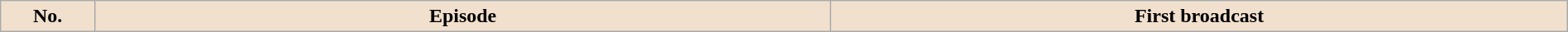<table class="wikitable plainrowheaders" style="width:100%; margin:auto; background:#fff;">
<tr>
<th style="background: #f2e0ce; width:6%;">No.</th>
<th style="background: #f2e0ce; width:47%;">Episode</th>
<th style="background: #f2e0ce; width:47%;">First broadcast<br>



</th>
</tr>
</table>
